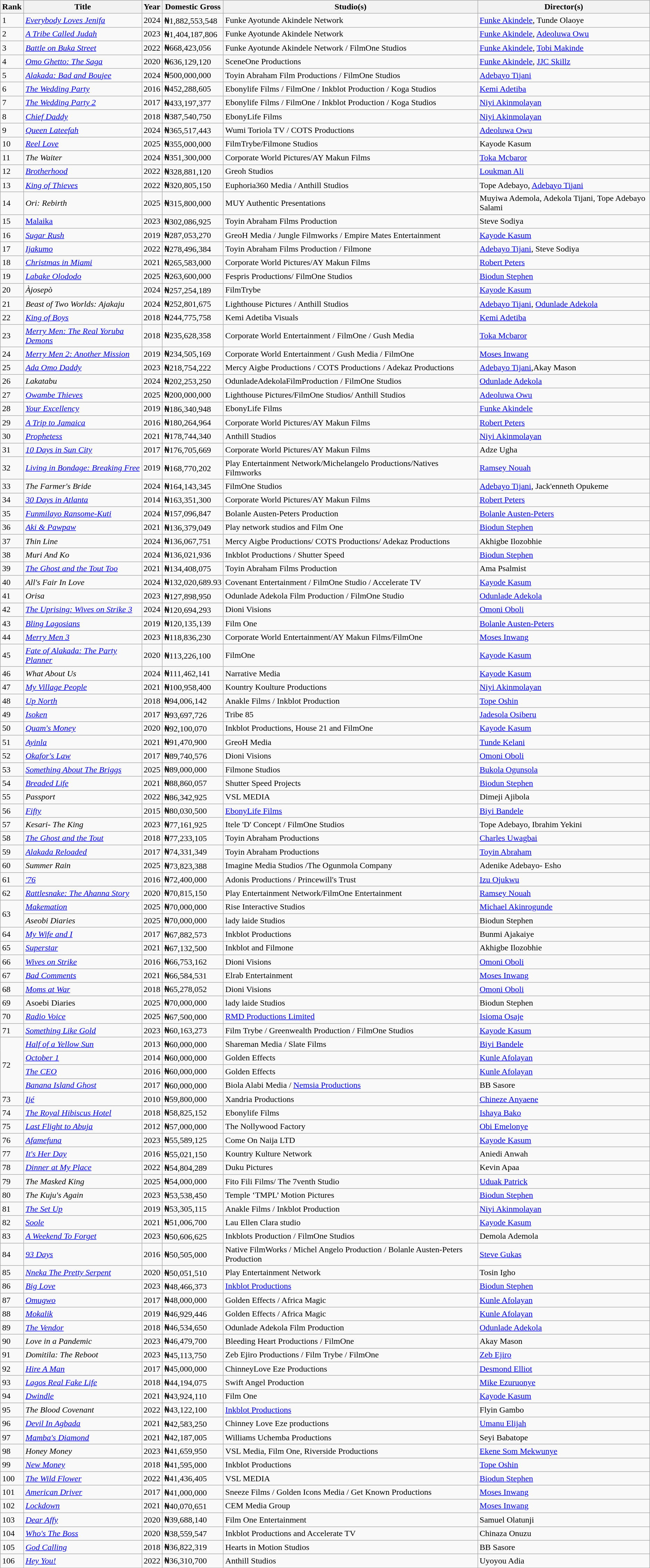<table class="wikitable sortable">
<tr>
<th>Rank</th>
<th>Title</th>
<th>Year</th>
<th>Domestic Gross</th>
<th>Studio(s)</th>
<th>Director(s)</th>
</tr>
<tr>
<td>1</td>
<td><em><a href='#'>Everybody Loves Jenifa</a></em></td>
<td>2024</td>
<td>₦1,882,553,548</td>
<td>Funke Ayotunde Akindele Network</td>
<td><a href='#'>Funke Akindele</a>, Tunde Olaoye</td>
</tr>
<tr>
<td>2</td>
<td><em><a href='#'>A Tribe Called Judah</a></em></td>
<td>2023</td>
<td>₦1,404,187,806</td>
<td>Funke Ayotunde Akindele Network</td>
<td><a href='#'>Funke Akindele</a>, <a href='#'>Adeoluwa Owu</a></td>
</tr>
<tr>
<td>3</td>
<td><em><a href='#'>Battle on Buka Street</a></em></td>
<td>2022</td>
<td>₦668,423,056</td>
<td>Funke Ayotunde Akindele Network / FilmOne Studios</td>
<td><a href='#'>Funke Akindele</a>, <a href='#'>Tobi Makinde</a></td>
</tr>
<tr>
<td>4</td>
<td><em><a href='#'>Omo Ghetto: The Saga</a></em></td>
<td>2020</td>
<td>₦636,129,120</td>
<td>SceneOne Productions</td>
<td><a href='#'>Funke Akindele</a>, <a href='#'>JJC Skillz</a></td>
</tr>
<tr>
<td>5</td>
<td><em><a href='#'>Alakada: Bad and Boujee</a></em></td>
<td>2024</td>
<td>₦500,000,000</td>
<td>Toyin Abraham Film Productions / FilmOne Studios</td>
<td><a href='#'>Adebayo Tijani</a></td>
</tr>
<tr>
<td>6</td>
<td><em><a href='#'>The Wedding Party</a></em></td>
<td>2016</td>
<td>₦452,288,605</td>
<td>Ebonylife Films / FilmOne / Inkblot Production / Koga Studios</td>
<td><a href='#'>Kemi Adetiba</a></td>
</tr>
<tr>
<td>7</td>
<td><em><a href='#'>The Wedding Party 2</a></em></td>
<td>2017</td>
<td>₦433,197,377</td>
<td>Ebonylife Films / FilmOne / Inkblot Production / Koga Studios</td>
<td><a href='#'>Niyi Akinmolayan</a></td>
</tr>
<tr>
<td>8</td>
<td><em><a href='#'>Chief Daddy</a></em></td>
<td>2018</td>
<td>₦387,540,750</td>
<td>EbonyLife Films</td>
<td><a href='#'>Niyi Akinmolayan</a></td>
</tr>
<tr>
<td>9</td>
<td><em><a href='#'>Queen Lateefah</a></em></td>
<td>2024</td>
<td>₦365,517,443</td>
<td>Wumi Toriola TV / COTS Productions</td>
<td><a href='#'>Adeoluwa Owu</a></td>
</tr>
<tr>
<td>10</td>
<td><em><a href='#'>Reel Love</a></em></td>
<td>2025</td>
<td>₦355,000,000</td>
<td>FilmTrybe/Filmone Studios</td>
<td>Kayode Kasum</td>
</tr>
<tr>
<td>11</td>
<td><em>The Waiter</em></td>
<td>2024</td>
<td>₦351,300,000</td>
<td>Corporate World Pictures/AY Makun Films</td>
<td><a href='#'>Toka Mcbaror</a></td>
</tr>
<tr>
<td>12</td>
<td><em><a href='#'>Brotherhood</a></em></td>
<td>2022</td>
<td>₦328,881,120</td>
<td>Greoh Studios</td>
<td><a href='#'>Loukman Ali</a></td>
</tr>
<tr>
<td>13</td>
<td><em><a href='#'>King of Thieves</a></em></td>
<td>2022</td>
<td>₦320,805,150</td>
<td>Euphoria360 Media / Anthill Studios</td>
<td>Tope Adebayo, <a href='#'>Adebayo Tijani</a></td>
</tr>
<tr>
<td>14</td>
<td><em>Ori: Rebirth</em></td>
<td>2025</td>
<td>₦315,800,000</td>
<td>MUY Authentic Presentations</td>
<td>Muyiwa Ademola, Adekola Tijani, Tope Adebayo Salami</td>
</tr>
<tr>
<td>15</td>
<td><a href='#'>Malaika</a></td>
<td>2023</td>
<td>₦302,086,925</td>
<td>Toyin Abraham Films Production</td>
<td>Steve Sodiya</td>
</tr>
<tr>
<td>16</td>
<td><a href='#'><em>Sugar Rush</em></a></td>
<td>2019</td>
<td>₦287,053,270  </td>
<td>GreoH Media / Jungle Filmworks / Empire Mates Entertainment</td>
<td><a href='#'>Kayode Kasum</a></td>
</tr>
<tr>
<td>17</td>
<td><em><a href='#'>Ijakumo</a></em></td>
<td>2022</td>
<td>₦278,496,384</td>
<td>Toyin Abraham Films Production / Filmone</td>
<td><a href='#'>Adebayo Tijani</a>, Steve Sodiya</td>
</tr>
<tr>
<td>18</td>
<td><em><a href='#'>Christmas in Miami</a></em></td>
<td>2021</td>
<td>₦265,583,000</td>
<td>Corporate World Pictures/AY Makun Films</td>
<td><a href='#'>Robert Peters</a></td>
</tr>
<tr>
<td>19</td>
<td><em><a href='#'>Labake Olododo</a></em></td>
<td>2025</td>
<td>₦263,600,000</td>
<td>Fespris Productions/ FilmOne Studios</td>
<td><a href='#'>Biodun Stephen</a></td>
</tr>
<tr>
<td>20</td>
<td><em>Àjosepò</em></td>
<td>2024</td>
<td>₦257,254,189</td>
<td>FilmTrybe</td>
<td><a href='#'>Kayode Kasum</a></td>
</tr>
<tr>
<td>21</td>
<td><em>Beast of Two Worlds: Ajakaju</em></td>
<td>2024</td>
<td>₦252,801,675</td>
<td>Lighthouse Pictures / Anthill Studios</td>
<td><a href='#'>Adebayo Tijani</a>, <a href='#'>Odunlade Adekola</a></td>
</tr>
<tr>
<td>22</td>
<td><em><a href='#'>King of Boys</a></em></td>
<td>2018</td>
<td>₦244,775,758</td>
<td>Kemi Adetiba Visuals</td>
<td><a href='#'>Kemi Adetiba</a></td>
</tr>
<tr>
<td>23</td>
<td><em><a href='#'>Merry Men: The Real Yoruba Demons</a></em></td>
<td>2018</td>
<td>₦235,628,358</td>
<td>Corporate World Entertainment / FilmOne / Gush Media</td>
<td><a href='#'>Toka Mcbaror</a></td>
</tr>
<tr>
<td>24</td>
<td><a href='#'><em>Merry Men 2: Another Mission</em></a></td>
<td>2019</td>
<td>₦234,505,169</td>
<td>Corporate World Entertainment / Gush Media / FilmOne</td>
<td><a href='#'>Moses Inwang</a></td>
</tr>
<tr>
<td>25</td>
<td><em><a href='#'>Ada Omo Daddy</a></em></td>
<td>2023</td>
<td>₦218,754,222</td>
<td>Mercy Aigbe Productions / COTS Productions / Adekaz Productions</td>
<td><a href='#'>Adebayo Tijani</a>,Akay Mason</td>
</tr>
<tr>
<td>26</td>
<td><em>Lakatabu</em></td>
<td>2024</td>
<td>₦202,253,250</td>
<td>OdunladeAdekolaFilmProduction / FilmOne Studios</td>
<td><a href='#'>Odunlade Adekola</a></td>
</tr>
<tr>
<td>27</td>
<td><em><a href='#'>Owambe Thieves</a></em></td>
<td>2025</td>
<td>₦200,000,000</td>
<td>Lighthouse Pictures/FilmOne Studios/ Anthill Studios</td>
<td><a href='#'>Adeoluwa Owu</a></td>
</tr>
<tr>
<td>28</td>
<td><a href='#'><em>Your Excellency</em></a></td>
<td>2019</td>
<td>₦186,340,948   </td>
<td>EbonyLife Films</td>
<td><a href='#'>Funke Akindele</a></td>
</tr>
<tr>
<td>29</td>
<td><em><a href='#'>A Trip to Jamaica</a></em></td>
<td>2016</td>
<td>₦180,264,964</td>
<td>Corporate World Pictures/AY Makun Films</td>
<td><a href='#'>Robert Peters</a></td>
</tr>
<tr>
<td>30</td>
<td><a href='#'><em>Prophetess</em></a></td>
<td>2021</td>
<td>₦178,744,340</td>
<td>Anthill Studios</td>
<td><a href='#'>Niyi Akinmolayan</a></td>
</tr>
<tr>
<td>31</td>
<td><em><a href='#'>10 Days in Sun City</a></em></td>
<td>2017</td>
<td>₦176,705,669</td>
<td>Corporate World Pictures/AY Makun Films</td>
<td>Adze Ugha</td>
</tr>
<tr>
<td>32</td>
<td><em><a href='#'>Living in Bondage: Breaking Free</a></em></td>
<td>2019</td>
<td>₦168,770,202</td>
<td>Play Entertainment Network/Michelangelo Productions/Natives Filmworks</td>
<td><a href='#'>Ramsey Nouah</a></td>
</tr>
<tr>
<td>33</td>
<td><em>The Farmer's Bride</em></td>
<td>2024</td>
<td>₦164,143,345</td>
<td>FilmOne Studios</td>
<td><a href='#'>Adebayo Tijani</a>, Jack'enneth Opukeme</td>
</tr>
<tr>
<td>34</td>
<td><em><a href='#'>30 Days in Atlanta</a></em></td>
<td>2014</td>
<td>₦163,351,300</td>
<td>Corporate World Pictures/AY Makun Films</td>
<td><a href='#'>Robert Peters</a></td>
</tr>
<tr>
<td>35</td>
<td><em><a href='#'>Funmilayo Ransome-Kuti</a></em></td>
<td>2024</td>
<td>₦157,096,847</td>
<td>Bolanle Austen-Peters Production</td>
<td><a href='#'>Bolanle Austen-Peters</a></td>
</tr>
<tr>
<td>36</td>
<td><em><a href='#'>Aki & Pawpaw</a></em></td>
<td>2021</td>
<td>₦136,379,049</td>
<td>Play network studios and Film One</td>
<td><a href='#'>Biodun Stephen</a></td>
</tr>
<tr>
<td>37</td>
<td><em>Thin Line</em></td>
<td>2024</td>
<td>₦136,067,751</td>
<td>Mercy Aigbe Productions/ COTS Productions/ Adekaz Productions</td>
<td>Akhigbe Ilozobhie</td>
</tr>
<tr>
<td>38</td>
<td><em>Muri And Ko</em></td>
<td>2024</td>
<td>₦136,021,936</td>
<td>Inkblot Productions / Shutter Speed</td>
<td><a href='#'>Biodun Stephen</a></td>
</tr>
<tr>
<td>39</td>
<td><em><a href='#'>The Ghost and the Tout Too</a></em></td>
<td>2021</td>
<td>₦134,408,075</td>
<td>Toyin Abraham Films Production</td>
<td>Ama Psalmist</td>
</tr>
<tr>
<td>40</td>
<td><em>All's Fair In Love</em></td>
<td>2024</td>
<td>₦132,020,689.93</td>
<td>Covenant Entertainment / FilmOne Studio / Accelerate TV</td>
<td><a href='#'>Kayode Kasum</a></td>
</tr>
<tr>
<td>41</td>
<td><em>Orisa</em></td>
<td>2023</td>
<td>₦127,898,950</td>
<td>Odunlade Adekola Film Production / FilmOne Studio</td>
<td><a href='#'>Odunlade Adekola</a></td>
</tr>
<tr>
<td>42</td>
<td><em><a href='#'>The Uprising: Wives on Strike 3</a></em></td>
<td>2024</td>
<td>₦120,694,293</td>
<td>Dioni Visions</td>
<td><a href='#'>Omoni Oboli</a></td>
</tr>
<tr>
<td>43</td>
<td><em><a href='#'>Bling Lagosians</a></em></td>
<td>2019</td>
<td>₦120,135,139</td>
<td>Film One</td>
<td><a href='#'>Bolanle Austen-Peters</a></td>
</tr>
<tr>
<td>44</td>
<td><em><a href='#'>Merry Men 3</a></em></td>
<td>2023</td>
<td>₦118,836,230</td>
<td>Corporate World Entertainment/AY Makun Films/FilmOne</td>
<td><a href='#'>Moses Inwang</a></td>
</tr>
<tr>
<td>45</td>
<td><em><a href='#'>Fate of Alakada: The Party Planner</a></em></td>
<td>2020</td>
<td>₦113,226,100</td>
<td>FilmOne</td>
<td><a href='#'>Kayode Kasum</a></td>
</tr>
<tr>
<td>46</td>
<td><em>What About Us</em></td>
<td>2024</td>
<td>₦111,462,141</td>
<td>Narrative Media</td>
<td><a href='#'>Kayode Kasum</a></td>
</tr>
<tr>
<td>47</td>
<td><em><a href='#'>My Village People</a></em></td>
<td>2021</td>
<td>₦100,958,400</td>
<td>Kountry Koulture Productions</td>
<td><a href='#'>Niyi Akinmolayan</a></td>
</tr>
<tr>
<td>48</td>
<td><em><a href='#'>Up North</a></em></td>
<td>2018</td>
<td>₦94,006,142</td>
<td>Anakle Films / Inkblot Production</td>
<td><a href='#'>Tope Oshin</a></td>
</tr>
<tr>
<td>49</td>
<td><em><a href='#'>Isoken</a></em></td>
<td>2017</td>
<td>₦93,697,726</td>
<td>Tribe 85</td>
<td><a href='#'>Jadesola Osiberu</a></td>
</tr>
<tr>
<td>50</td>
<td><em><a href='#'>Quam's Money</a></em></td>
<td>2020</td>
<td>₦92,100,070</td>
<td>Inkblot Productions, House 21 and FilmOne</td>
<td><a href='#'>Kayode Kasum</a></td>
</tr>
<tr>
<td>51</td>
<td><em><a href='#'>Ayinla</a></em></td>
<td>2021</td>
<td>₦91,470,900</td>
<td>GreoH Media</td>
<td><a href='#'>Tunde Kelani</a></td>
</tr>
<tr>
<td>52</td>
<td><em><a href='#'>Okafor's Law</a></em></td>
<td>2017</td>
<td>₦89,740,576</td>
<td>Dioni Visions</td>
<td><a href='#'>Omoni Oboli</a></td>
</tr>
<tr>
<td>53</td>
<td><em><a href='#'>Something About The Briggs</a></em></td>
<td>2025</td>
<td>₦89,000,000</td>
<td>Filmone Studios</td>
<td><a href='#'>Bukola Ogunsola</a></td>
</tr>
<tr>
<td>54</td>
<td><em><a href='#'>Breaded Life</a></em></td>
<td>2021</td>
<td>₦88,860,057</td>
<td>Shutter Speed Projects</td>
<td><a href='#'>Biodun Stephen</a></td>
</tr>
<tr>
<td>55</td>
<td><em>Passport</em></td>
<td>2022</td>
<td>₦86,342,925</td>
<td>VSL MEDIA</td>
<td>Dimeji Ajibola</td>
</tr>
<tr>
<td>56</td>
<td><em><a href='#'>Fifty</a></em></td>
<td>2015</td>
<td>₦80,030,500</td>
<td><a href='#'>EbonyLife Films</a></td>
<td><a href='#'>Biyi Bandele</a></td>
</tr>
<tr>
<td>57</td>
<td><em>Kesari- The King</em></td>
<td>2023</td>
<td>₦77,161,925</td>
<td>Itele 'D' Concept / FilmOne Studios</td>
<td>Tope Adebayo, Ibrahim Yekini</td>
</tr>
<tr>
<td>58</td>
<td><em><a href='#'>The Ghost and the Tout</a></em></td>
<td>2018</td>
<td>₦77,233,105</td>
<td>Toyin Abraham Productions</td>
<td><a href='#'>Charles Uwagbai</a></td>
</tr>
<tr>
<td>59</td>
<td><em><a href='#'>Alakada Reloaded</a></em></td>
<td>2017</td>
<td>₦74,331,349</td>
<td>Toyin Abraham Productions</td>
<td><a href='#'>Toyin Abraham</a></td>
</tr>
<tr>
<td>60</td>
<td><em>Summer Rain</em></td>
<td>2025</td>
<td>₦73,823,388</td>
<td>Imagine Media Studios /The Ogunmola Company</td>
<td>Adenike Adebayo- Esho</td>
</tr>
<tr>
<td>61</td>
<td><em><a href='#'>'76</a></em></td>
<td>2016</td>
<td>₦72,400,000</td>
<td>Adonis Productions / Princewill's Trust</td>
<td><a href='#'>Izu Ojukwu</a></td>
</tr>
<tr>
<td>62</td>
<td><em><a href='#'>Rattlesnake: The Ahanna Story</a></em></td>
<td>2020</td>
<td>₦70,815,150</td>
<td>Play Entertainment Network/FilmOne Entertainment</td>
<td><a href='#'>Ramsey Nouah</a></td>
</tr>
<tr>
<td rowspan="2">63</td>
<td><em><a href='#'>Makemation</a></em></td>
<td>2025</td>
<td>₦70,000,000</td>
<td>Rise Interactive Studios</td>
<td><a href='#'>Michael Akinrogunde</a></td>
</tr>
<tr>
<td><em>Aseobi Diaries</em></td>
<td>2025</td>
<td>₦70,000,000</td>
<td>lady laide Studios</td>
<td>Biodun Stephen</td>
</tr>
<tr>
<td>64</td>
<td><em><a href='#'>My Wife and I</a></em></td>
<td>2017</td>
<td>₦67,882,573</td>
<td>Inkblot Productions</td>
<td>Bunmi Ajakaiye</td>
</tr>
<tr>
<td>65</td>
<td><em><a href='#'>Superstar</a></em></td>
<td>2021</td>
<td>₦67,132,500</td>
<td>Inkblot and Filmone</td>
<td>Akhigbe Ilozobhie</td>
</tr>
<tr>
<td>66</td>
<td><em><a href='#'>Wives on Strike</a></em></td>
<td>2016</td>
<td>₦66,753,162</td>
<td>Dioni Visions</td>
<td><a href='#'>Omoni Oboli</a></td>
</tr>
<tr>
<td>67</td>
<td><em><a href='#'>Bad Comments</a></em></td>
<td>2021</td>
<td>₦66,584,531</td>
<td>Elrab Entertainment</td>
<td><a href='#'>Moses Inwang</a></td>
</tr>
<tr>
<td>68</td>
<td><em><a href='#'>Moms at War</a></em></td>
<td>2018</td>
<td>₦65,278,052</td>
<td>Dioni Visions</td>
<td><a href='#'>Omoni Oboli</a></td>
</tr>
<tr>
<td>69</td>
<td>Asoebi Diaries</td>
<td>2025</td>
<td>₦70,000,000</td>
<td>lady laide Studios</td>
<td>Biodun Stephen</td>
</tr>
<tr>
<td>70</td>
<td><em><a href='#'>Radio Voice</a></em></td>
<td>2025</td>
<td>₦67,500,000</td>
<td><a href='#'>RMD Productions Limited</a></td>
<td><a href='#'>Isioma Osaje</a></td>
</tr>
<tr>
<td>71</td>
<td><em><a href='#'>Something Like Gold</a></em></td>
<td>2023</td>
<td>₦60,163,273</td>
<td>Film Trybe / Greenwealth Production / FilmOne Studios</td>
<td><a href='#'>Kayode Kasum</a></td>
</tr>
<tr>
<td rowspan="4">72</td>
<td><em><a href='#'>Half of a Yellow Sun</a></em></td>
<td>2013</td>
<td>₦60,000,000</td>
<td>Shareman Media / Slate Films</td>
<td><a href='#'>Biyi Bandele</a></td>
</tr>
<tr>
<td><em><a href='#'>October 1</a></em></td>
<td>2014</td>
<td>₦60,000,000</td>
<td>Golden Effects</td>
<td><a href='#'>Kunle Afolayan</a></td>
</tr>
<tr>
<td><em><a href='#'>The CEO</a></em></td>
<td>2016</td>
<td>₦60,000,000</td>
<td>Golden Effects</td>
<td><a href='#'>Kunle Afolayan</a></td>
</tr>
<tr>
<td><em><a href='#'>Banana Island Ghost</a></em></td>
<td>2017</td>
<td>₦60,000,000</td>
<td>Biola Alabi Media / <a href='#'>Nemsia Productions</a></td>
<td>BB Sasore</td>
</tr>
<tr>
<td>73</td>
<td><em><a href='#'>Ijé</a></em></td>
<td>2010</td>
<td>₦59,800,000</td>
<td>Xandria Productions</td>
<td><a href='#'>Chineze Anyaene</a></td>
</tr>
<tr>
<td>74</td>
<td><em><a href='#'>The Royal Hibiscus Hotel</a></em></td>
<td>2018</td>
<td>₦58,825,152</td>
<td>Ebonylife Films</td>
<td><a href='#'>Ishaya Bako</a></td>
</tr>
<tr>
<td>75</td>
<td><em><a href='#'>Last Flight to Abuja</a></em></td>
<td>2012</td>
<td>₦57,000,000</td>
<td>The Nollywood Factory</td>
<td><a href='#'>Obi Emelonye</a></td>
</tr>
<tr>
<td>76</td>
<td><em><a href='#'>Afamefuna</a></em></td>
<td>2023</td>
<td>₦55,589,125</td>
<td>Come On Naija LTD</td>
<td><a href='#'>Kayode Kasum</a></td>
</tr>
<tr>
<td>77</td>
<td><em><a href='#'>It's Her Day</a></em></td>
<td>2016</td>
<td>₦55,021,150</td>
<td>Kountry Kulture Network</td>
<td>Aniedi Anwah</td>
</tr>
<tr>
<td>78</td>
<td><em><a href='#'>Dinner at My Place</a></em></td>
<td>2022</td>
<td>₦54,804,289</td>
<td>Duku Pictures</td>
<td>Kevin Apaa</td>
</tr>
<tr>
<td>79</td>
<td><em>The Masked King</em></td>
<td>2025</td>
<td>₦54,000,000</td>
<td>Fito Fili Films/ The 7venth Studio</td>
<td><a href='#'>Uduak Patrick</a></td>
</tr>
<tr>
<td>80</td>
<td><em>The Kuju's Again</em></td>
<td>2023</td>
<td>₦53,538,450</td>
<td>Temple ‘TMPL’ Motion Pictures</td>
<td><a href='#'>Biodun Stephen</a></td>
</tr>
<tr>
<td>81</td>
<td><a href='#'><em>The Set Up</em></a></td>
<td>2019</td>
<td>₦53,305,115</td>
<td>Anakle Films / Inkblot Production</td>
<td><a href='#'>Niyi Akinmolayan</a></td>
</tr>
<tr>
<td>82</td>
<td><em><a href='#'>Soole</a></em></td>
<td>2021</td>
<td>₦51,006,700</td>
<td>Lau Ellen Clara studio</td>
<td><a href='#'>Kayode Kasum</a></td>
</tr>
<tr>
<td>83</td>
<td><em><a href='#'>A Weekend To Forget</a></em></td>
<td>2023</td>
<td>₦50,606,625</td>
<td>Inkblots Production / FilmOne Studios</td>
<td>Demola Ademola</td>
</tr>
<tr>
<td>84</td>
<td><em><a href='#'>93 Days</a></em></td>
<td>2016</td>
<td>₦50,505,000</td>
<td>Native FilmWorks / Michel Angelo Production / Bolanle Austen-Peters Production</td>
<td><a href='#'>Steve Gukas</a></td>
</tr>
<tr>
<td>85</td>
<td><em><a href='#'>Nneka The Pretty Serpent</a></em></td>
<td>2020</td>
<td>₦50,051,510</td>
<td>Play Entertainment Network</td>
<td>Tosin Igho</td>
</tr>
<tr>
<td>86</td>
<td><a href='#'><em>Big Love</em></a></td>
<td>2023</td>
<td>₦48,466,373</td>
<td><a href='#'>Inkblot Productions</a></td>
<td><a href='#'>Biodun Stephen</a></td>
</tr>
<tr>
<td>87</td>
<td><em><a href='#'>Omugwo</a></em></td>
<td>2017</td>
<td>₦48,000,000</td>
<td>Golden Effects / Africa Magic</td>
<td><a href='#'>Kunle Afolayan</a></td>
</tr>
<tr>
<td>88</td>
<td><em><a href='#'>Mokalik</a></em></td>
<td>2019</td>
<td>₦46,929,446</td>
<td>Golden Effects / Africa Magic</td>
<td><a href='#'>Kunle Afolayan</a></td>
</tr>
<tr>
<td>89</td>
<td><em><a href='#'>The Vendor</a></em></td>
<td>2018</td>
<td>₦46,534,650</td>
<td>Odunlade Adekola Film Production</td>
<td><a href='#'>Odunlade Adekola</a></td>
</tr>
<tr>
<td>90</td>
<td><em>Love in a Pandemic</em></td>
<td>2023</td>
<td>₦46,479,700</td>
<td>Bleeding Heart Productions / FilmOne</td>
<td>Akay Mason</td>
</tr>
<tr>
<td>91</td>
<td><em>Domitila: The Reboot</em></td>
<td>2023</td>
<td>₦45,113,750</td>
<td>Zeb Ejiro Productions / Film Trybe / FilmOne</td>
<td><a href='#'>Zeb Ejiro</a></td>
</tr>
<tr>
<td>92</td>
<td><em><a href='#'>Hire A Man</a></em></td>
<td>2017</td>
<td>₦45,000,000</td>
<td>ChinneyLove Eze Productions</td>
<td><a href='#'>Desmond Elliot</a></td>
</tr>
<tr>
<td>93</td>
<td><em><a href='#'>Lagos Real Fake Life</a></em></td>
<td>2018</td>
<td>₦44,194,075</td>
<td>Swift Angel Production</td>
<td><a href='#'>Mike Ezuruonye</a></td>
</tr>
<tr>
<td>94</td>
<td><a href='#'><em>Dwindle</em></a></td>
<td>2021</td>
<td>₦43,924,110</td>
<td>Film One</td>
<td><a href='#'>Kayode Kasum</a></td>
</tr>
<tr>
<td>95</td>
<td><em>The Blood Covenant</em></td>
<td>2022</td>
<td>₦43,122,100</td>
<td><a href='#'>Inkblot Productions</a></td>
<td>Flyin Gambo</td>
</tr>
<tr>
<td>96</td>
<td><em><a href='#'>Devil In Agbada</a></em></td>
<td>2021</td>
<td>₦42,583,250</td>
<td>Chinney Love Eze productions</td>
<td><a href='#'>Umanu Elijah</a></td>
</tr>
<tr>
<td>97</td>
<td><em><a href='#'>Mamba's Diamond</a></em></td>
<td>2021</td>
<td>₦42,187,005</td>
<td>Williams Uchemba Productions</td>
<td>Seyi Babatope</td>
</tr>
<tr>
<td>98</td>
<td><em>Honey Money</em></td>
<td>2023</td>
<td>₦41,659,950</td>
<td>VSL Media, Film One, Riverside Productions</td>
<td><a href='#'>Ekene Som Mekwunye</a></td>
</tr>
<tr>
<td>99</td>
<td><em><a href='#'>New Money</a></em></td>
<td>2018</td>
<td>₦41,595,000</td>
<td>Inkblot Productions</td>
<td><a href='#'>Tope Oshin</a></td>
</tr>
<tr>
<td>100</td>
<td><em><a href='#'>The Wild Flower</a></em></td>
<td>2022</td>
<td>₦41,436,405</td>
<td>VSL MEDIA</td>
<td><a href='#'>Biodun Stephen</a></td>
</tr>
<tr>
<td>101</td>
<td><em><a href='#'>American Driver</a></em></td>
<td>2017</td>
<td>₦41,000,000</td>
<td>Sneeze Films / Golden Icons Media / Get Known Productions</td>
<td><a href='#'>Moses Inwang</a></td>
</tr>
<tr>
<td>102</td>
<td><a href='#'><em>Lockdown</em></a></td>
<td>2021</td>
<td>₦40,070,651</td>
<td>CEM Media Group</td>
<td><a href='#'>Moses Inwang</a></td>
</tr>
<tr>
<td>103</td>
<td><em><a href='#'>Dear Affy</a></em></td>
<td>2020</td>
<td>₦39,688,140</td>
<td>Film One Entertainment</td>
<td>Samuel Olatunji</td>
</tr>
<tr>
<td>104</td>
<td><a href='#'><em>Who's The Boss</em></a></td>
<td>2020</td>
<td>₦38,559,547</td>
<td>Inkblot Productions and Accelerate TV</td>
<td>Chinaza Onuzu</td>
</tr>
<tr>
<td>105</td>
<td><em><a href='#'>God Calling</a></em></td>
<td>2018</td>
<td>₦36,822,319</td>
<td>Hearts in Motion Studios</td>
<td>BB Sasore</td>
</tr>
<tr>
<td>106</td>
<td><em><a href='#'> Hey You!</a></em></td>
<td>2022</td>
<td>₦36,310,700</td>
<td>Anthill Studios</td>
<td>Uyoyou Adia</td>
</tr>
</table>
